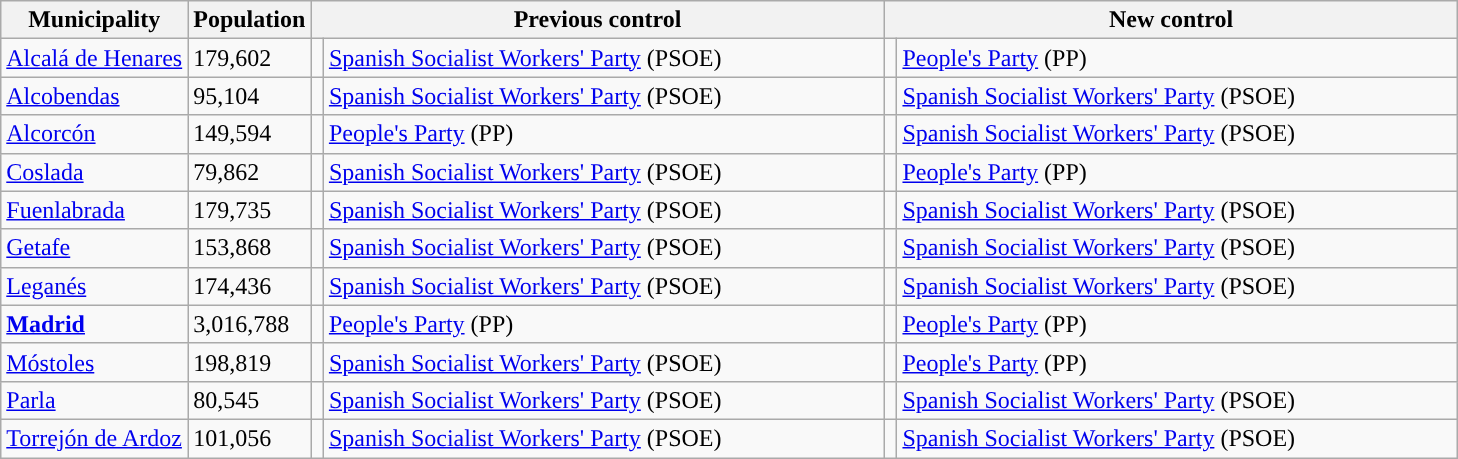<table class="wikitable sortable">
<tr>
<th>Municipality</th>
<th>Population</th>
<th colspan="2" style="width:375px;">Previous control</th>
<th colspan="2" style="width:375px;">New control</th>
</tr>
<tr>
<td><a href='#'>Alcalá de Henares</a></td>
<td>179,602</td>
<td width="1" style="color:inherit;background:"></td>
<td><a href='#'>Spanish Socialist Workers' Party</a> (PSOE)</td>
<td width="1" style="color:inherit;background:"></td>
<td><a href='#'>People's Party</a> (PP)</td>
</tr>
<tr>
<td><a href='#'>Alcobendas</a></td>
<td>95,104</td>
<td style="color:inherit;background:"></td>
<td><a href='#'>Spanish Socialist Workers' Party</a> (PSOE)</td>
<td style="color:inherit;background:"></td>
<td><a href='#'>Spanish Socialist Workers' Party</a> (PSOE)</td>
</tr>
<tr>
<td><a href='#'>Alcorcón</a></td>
<td>149,594</td>
<td style="color:inherit;background:"></td>
<td><a href='#'>People's Party</a> (PP)</td>
<td style="color:inherit;background:"></td>
<td><a href='#'>Spanish Socialist Workers' Party</a> (PSOE)</td>
</tr>
<tr>
<td><a href='#'>Coslada</a></td>
<td>79,862</td>
<td style="color:inherit;background:"></td>
<td><a href='#'>Spanish Socialist Workers' Party</a> (PSOE)</td>
<td style="color:inherit;background:"></td>
<td><a href='#'>People's Party</a> (PP)</td>
</tr>
<tr>
<td><a href='#'>Fuenlabrada</a></td>
<td>179,735</td>
<td style="color:inherit;background:"></td>
<td><a href='#'>Spanish Socialist Workers' Party</a> (PSOE)</td>
<td style="color:inherit;background:"></td>
<td><a href='#'>Spanish Socialist Workers' Party</a> (PSOE)</td>
</tr>
<tr>
<td><a href='#'>Getafe</a></td>
<td>153,868</td>
<td style="color:inherit;background:"></td>
<td><a href='#'>Spanish Socialist Workers' Party</a> (PSOE)</td>
<td style="color:inherit;background:"></td>
<td><a href='#'>Spanish Socialist Workers' Party</a> (PSOE)</td>
</tr>
<tr>
<td><a href='#'>Leganés</a></td>
<td>174,436</td>
<td style="color:inherit;background:"></td>
<td><a href='#'>Spanish Socialist Workers' Party</a> (PSOE)</td>
<td style="color:inherit;background:"></td>
<td><a href='#'>Spanish Socialist Workers' Party</a> (PSOE)</td>
</tr>
<tr>
<td><strong><a href='#'>Madrid</a></strong></td>
<td>3,016,788</td>
<td style="color:inherit;background:"></td>
<td><a href='#'>People's Party</a> (PP)</td>
<td style="color:inherit;background:"></td>
<td><a href='#'>People's Party</a> (PP)</td>
</tr>
<tr>
<td><a href='#'>Móstoles</a></td>
<td>198,819</td>
<td style="color:inherit;background:"></td>
<td><a href='#'>Spanish Socialist Workers' Party</a> (PSOE)</td>
<td style="color:inherit;background:"></td>
<td><a href='#'>People's Party</a> (PP)</td>
</tr>
<tr>
<td><a href='#'>Parla</a></td>
<td>80,545</td>
<td style="color:inherit;background:"></td>
<td><a href='#'>Spanish Socialist Workers' Party</a> (PSOE)</td>
<td style="color:inherit;background:"></td>
<td><a href='#'>Spanish Socialist Workers' Party</a> (PSOE)</td>
</tr>
<tr>
<td><a href='#'>Torrejón de Ardoz</a></td>
<td>101,056</td>
<td style="color:inherit;background:"></td>
<td><a href='#'>Spanish Socialist Workers' Party</a> (PSOE)</td>
<td style="color:inherit;background:"></td>
<td><a href='#'>Spanish Socialist Workers' Party</a> (PSOE)</td>
</tr>
</table>
